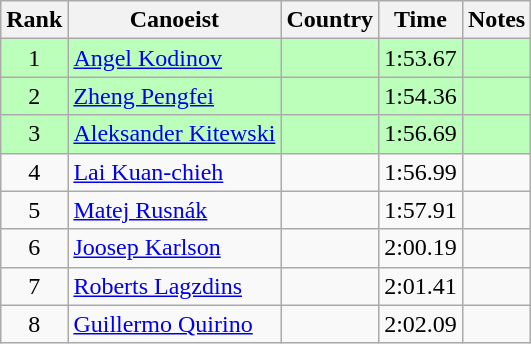<table class="wikitable" style="text-align:center">
<tr>
<th>Rank</th>
<th>Canoeist</th>
<th>Country</th>
<th>Time</th>
<th>Notes</th>
</tr>
<tr bgcolor=bbffbb>
<td>1</td>
<td align="left"><a href='#'>Angel Kodinov</a></td>
<td align="left"></td>
<td>1:53.67</td>
<td></td>
</tr>
<tr bgcolor=bbffbb>
<td>2</td>
<td align="left"><a href='#'>Zheng Pengfei</a></td>
<td align="left"></td>
<td>1:54.36</td>
<td></td>
</tr>
<tr bgcolor=bbffbb>
<td>3</td>
<td align="left"><a href='#'>Aleksander Kitewski</a></td>
<td align="left"></td>
<td>1:56.69</td>
<td></td>
</tr>
<tr>
<td>4</td>
<td align="left"><a href='#'>Lai Kuan-chieh</a></td>
<td align="left"></td>
<td>1:56.99</td>
<td></td>
</tr>
<tr>
<td>5</td>
<td align="left"><a href='#'>Matej Rusnák</a></td>
<td align="left"></td>
<td>1:57.91</td>
<td></td>
</tr>
<tr>
<td>6</td>
<td align="left"><a href='#'>Joosep Karlson</a></td>
<td align="left"></td>
<td>2:00.19</td>
<td></td>
</tr>
<tr>
<td>7</td>
<td align="left"><a href='#'>Roberts Lagzdins</a></td>
<td align="left"></td>
<td>2:01.41</td>
<td></td>
</tr>
<tr>
<td>8</td>
<td align="left"><a href='#'>Guillermo Quirino</a></td>
<td align="left"></td>
<td>2:02.09</td>
<td></td>
</tr>
</table>
